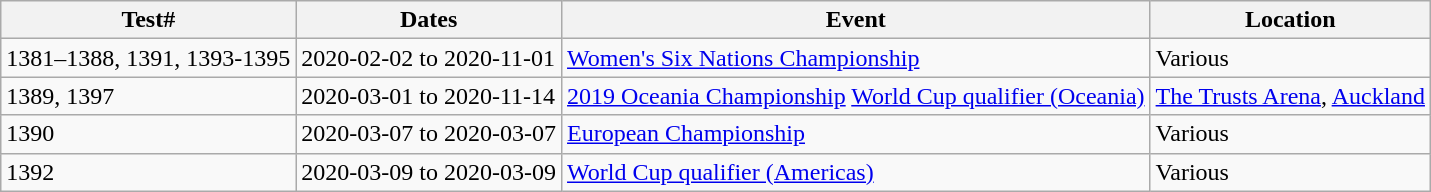<table class="wikitable">
<tr>
<th>Test#</th>
<th>Dates</th>
<th>Event</th>
<th>Location</th>
</tr>
<tr>
<td>1381–1388, 1391, 1393-1395</td>
<td>2020-02-02 to 2020-11-01</td>
<td><a href='#'>Women's Six Nations Championship</a></td>
<td>Various</td>
</tr>
<tr>
<td>1389, 1397</td>
<td>2020-03-01 to 2020-11-14</td>
<td><a href='#'>2019 Oceania Championship</a> <a href='#'>World Cup qualifier (Oceania)</a></td>
<td><a href='#'>The Trusts Arena</a>, <a href='#'>Auckland</a></td>
</tr>
<tr>
<td>1390</td>
<td>2020-03-07 to 2020-03-07</td>
<td><a href='#'>European Championship</a></td>
<td>Various</td>
</tr>
<tr>
<td>1392</td>
<td>2020-03-09 to 2020-03-09</td>
<td><a href='#'>World Cup qualifier (Americas)</a></td>
<td>Various</td>
</tr>
</table>
